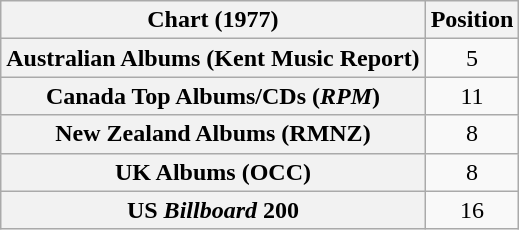<table class="wikitable sortable plainrowheaders" style="text-align:center">
<tr>
<th scope="col">Chart (1977)</th>
<th scope="col">Position</th>
</tr>
<tr>
<th scope="row">Australian Albums (Kent Music Report)</th>
<td>5</td>
</tr>
<tr>
<th scope="row">Canada Top Albums/CDs (<em>RPM</em>)</th>
<td>11</td>
</tr>
<tr>
<th scope="row">New Zealand Albums (RMNZ)</th>
<td>8</td>
</tr>
<tr>
<th scope="row">UK Albums (OCC)</th>
<td>8</td>
</tr>
<tr>
<th scope="row">US <em>Billboard</em> 200</th>
<td>16</td>
</tr>
</table>
